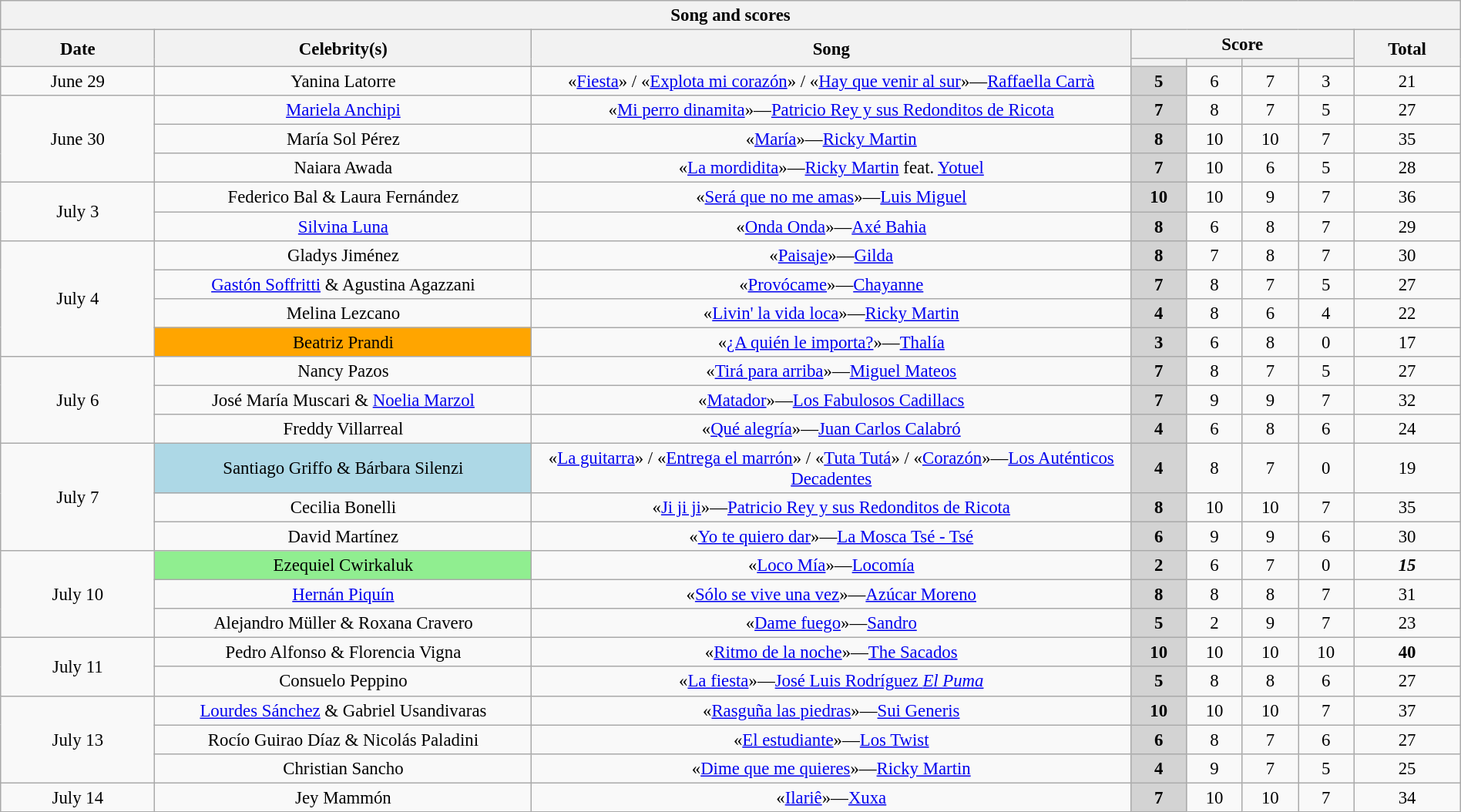<table class="wikitable collapsible collapsed" style="font-size:95%; text-align: center; width: 100%;">
<tr>
<th colspan="11" style="with: 100%;" align=center>Song and scores</th>
</tr>
<tr>
<th rowspan="2" width=90>Date</th>
<th rowspan="2" width=230>Celebrity(s)</th>
<th rowspan="2" width=370>Song</th>
<th colspan="4">Score</th>
<th rowspan="2" width=60>Total</th>
</tr>
<tr>
<th width=28></th>
<th width=28></th>
<th width=28></th>
<th width=28></th>
</tr>
<tr>
<td rowspan="1">June 29</td>
<td bgcolor="">Yanina Latorre</td>
<td>«<a href='#'>Fiesta</a>» / «<a href='#'>Explota mi corazón</a>» / «<a href='#'>Hay que venir al sur</a>»—<a href='#'>Raffaella Carrà</a></td>
<td bgcolor="lightgrey"><strong>5</strong></td>
<td>6</td>
<td>7</td>
<td>3</td>
<td>21</td>
</tr>
<tr>
<td rowspan="3">June 30</td>
<td bgcolor=""><a href='#'>Mariela Anchipi</a></td>
<td>«<a href='#'>Mi perro dinamita</a>»—<a href='#'>Patricio Rey y sus Redonditos de Ricota</a></td>
<td bgcolor="lightgrey"><strong>7</strong></td>
<td>8</td>
<td>7</td>
<td>5</td>
<td>27</td>
</tr>
<tr>
<td bgcolor="">María Sol Pérez</td>
<td>«<a href='#'>María</a>»—<a href='#'>Ricky Martin</a></td>
<td bgcolor="lightgrey"><strong>8</strong></td>
<td>10</td>
<td>10</td>
<td>7</td>
<td>35</td>
</tr>
<tr>
<td bgcolor="">Naiara Awada</td>
<td>«<a href='#'>La mordidita</a>»—<a href='#'>Ricky Martin</a> feat. <a href='#'>Yotuel</a></td>
<td bgcolor="lightgrey"><strong>7</strong></td>
<td>10</td>
<td>6</td>
<td>5</td>
<td>28</td>
</tr>
<tr>
<td rowspan="2">July 3</td>
<td bgcolor="">Federico Bal & Laura Fernández</td>
<td>«<a href='#'>Será que no me amas</a>»—<a href='#'>Luis Miguel</a></td>
<td bgcolor="lightgrey"><strong>10</strong></td>
<td>10</td>
<td>9</td>
<td>7</td>
<td>36</td>
</tr>
<tr>
<td bgcolor=""><a href='#'>Silvina Luna</a></td>
<td>«<a href='#'>Onda Onda</a>»—<a href='#'>Axé Bahia</a></td>
<td bgcolor="lightgrey"><strong>8</strong></td>
<td>6</td>
<td>8</td>
<td>7</td>
<td>29</td>
</tr>
<tr>
<td rowspan="4">July 4</td>
<td bgcolor="">Gladys Jiménez</td>
<td>«<a href='#'>Paisaje</a>»—<a href='#'>Gilda</a></td>
<td bgcolor="lightgrey"><strong>8</strong></td>
<td>7</td>
<td>8</td>
<td>7</td>
<td>30</td>
</tr>
<tr>
<td bgcolor=""><a href='#'>Gastón Soffritti</a> & Agustina Agazzani</td>
<td>«<a href='#'>Provócame</a>»—<a href='#'>Chayanne</a></td>
<td bgcolor="lightgrey"><strong>7</strong></td>
<td>8</td>
<td>7</td>
<td>5</td>
<td>27</td>
</tr>
<tr>
<td bgcolor="">Melina Lezcano</td>
<td>«<a href='#'>Livin' la vida loca</a>»—<a href='#'>Ricky Martin</a></td>
<td bgcolor="lightgrey"><strong>4</strong></td>
<td>8</td>
<td>6</td>
<td>4</td>
<td>22</td>
</tr>
<tr>
<td bgcolor="orange">Beatriz Prandi</td>
<td>«<a href='#'>¿A quién le importa?</a>»—<a href='#'>Thalía</a></td>
<td bgcolor="lightgrey"><strong>3</strong></td>
<td>6</td>
<td>8</td>
<td>0</td>
<td>17</td>
</tr>
<tr>
<td rowspan="3">July 6</td>
<td bgcolor="">Nancy Pazos</td>
<td>«<a href='#'>Tirá para arriba</a>»—<a href='#'>Miguel Mateos</a></td>
<td bgcolor="lightgrey"><strong>7</strong></td>
<td>8</td>
<td>7</td>
<td>5</td>
<td>27</td>
</tr>
<tr>
<td bgcolor="">José María Muscari & <a href='#'>Noelia Marzol</a></td>
<td>«<a href='#'>Matador</a>»—<a href='#'>Los Fabulosos Cadillacs</a></td>
<td bgcolor="lightgrey"><strong>7</strong></td>
<td>9</td>
<td>9</td>
<td>7</td>
<td>32</td>
</tr>
<tr>
<td bgcolor="">Freddy Villarreal</td>
<td>«<a href='#'>Qué alegría</a>»—<a href='#'>Juan Carlos Calabró</a> </td>
<td bgcolor="lightgrey"><strong>4</strong></td>
<td>6</td>
<td>8</td>
<td>6</td>
<td>24</td>
</tr>
<tr>
<td rowspan="3">July 7</td>
<td bgcolor="lightblue">Santiago Griffo & Bárbara Silenzi</td>
<td>«<a href='#'>La guitarra</a>» / «<a href='#'>Entrega el marrón</a>» / «<a href='#'>Tuta Tutá</a>» / «<a href='#'>Corazón</a>»—<a href='#'>Los Auténticos Decadentes</a></td>
<td bgcolor="lightgrey"><strong>4</strong></td>
<td>8</td>
<td>7</td>
<td>0</td>
<td>19</td>
</tr>
<tr>
<td bgcolor="">Cecilia Bonelli</td>
<td>«<a href='#'>Ji ji ji</a>»—<a href='#'>Patricio Rey y sus Redonditos de Ricota</a></td>
<td bgcolor="lightgrey"><strong>8</strong></td>
<td>10</td>
<td>10</td>
<td>7</td>
<td>35</td>
</tr>
<tr>
<td bgcolor="">David Martínez</td>
<td>«<a href='#'>Yo te quiero dar</a>»—<a href='#'>La Mosca Tsé - Tsé</a></td>
<td bgcolor="lightgrey"><strong>6</strong></td>
<td>9</td>
<td>9</td>
<td>6</td>
<td>30</td>
</tr>
<tr>
<td rowspan="3">July 10</td>
<td bgcolor="lightgreen">Ezequiel Cwirkaluk</td>
<td>«<a href='#'>Loco Mía</a>»—<a href='#'>Locomía</a></td>
<td bgcolor="lightgrey"><strong>2</strong></td>
<td>6</td>
<td>7</td>
<td>0</td>
<td><span><strong><em>15</em></strong></span></td>
</tr>
<tr>
<td bgcolor=""><a href='#'>Hernán Piquín</a></td>
<td>«<a href='#'>Sólo se vive una vez</a>»—<a href='#'>Azúcar Moreno</a></td>
<td bgcolor="lightgrey"><strong>8</strong></td>
<td>8</td>
<td>8</td>
<td>7</td>
<td>31</td>
</tr>
<tr>
<td bgcolor="">Alejandro Müller & Roxana Cravero</td>
<td>«<a href='#'>Dame fuego</a>»—<a href='#'>Sandro</a></td>
<td bgcolor="lightgrey"><strong>5</strong></td>
<td>2</td>
<td>9</td>
<td>7</td>
<td>23</td>
</tr>
<tr>
<td rowspan="2">July 11</td>
<td bgcolor="">Pedro Alfonso & Florencia Vigna</td>
<td>«<a href='#'>Ritmo de la noche</a>»—<a href='#'>The Sacados</a></td>
<td bgcolor="lightgrey"><strong>10</strong></td>
<td>10</td>
<td>10</td>
<td>10</td>
<td><span><strong>40</strong></span></td>
</tr>
<tr>
<td bgcolor="">Consuelo Peppino</td>
<td>«<a href='#'>La fiesta</a>»—<a href='#'>José Luis Rodríguez <em>El Puma</em></a></td>
<td bgcolor="lightgrey"><strong>5</strong></td>
<td>8</td>
<td>8</td>
<td>6</td>
<td>27</td>
</tr>
<tr>
<td rowspan="3">July 13</td>
<td bgcolor=""><a href='#'>Lourdes Sánchez</a> & Gabriel Usandivaras</td>
<td>«<a href='#'>Rasguña las piedras</a>»—<a href='#'>Sui Generis</a></td>
<td bgcolor="lightgrey"><strong>10</strong></td>
<td>10</td>
<td>10</td>
<td>7</td>
<td>37</td>
</tr>
<tr>
<td bgcolor="">Rocío Guirao Díaz & Nicolás Paladini</td>
<td>«<a href='#'>El estudiante</a>»—<a href='#'>Los Twist</a></td>
<td bgcolor="lightgrey"><strong>6</strong></td>
<td>8</td>
<td>7</td>
<td>6</td>
<td>27</td>
</tr>
<tr>
<td bgcolor="">Christian Sancho</td>
<td>«<a href='#'>Dime que me quieres</a>»—<a href='#'>Ricky Martin</a></td>
<td bgcolor="lightgrey"><strong>4</strong></td>
<td>9</td>
<td>7</td>
<td>5</td>
<td>25</td>
</tr>
<tr>
<td rowspan="1">July 14</td>
<td bgcolor="">Jey Mammón</td>
<td>«<a href='#'>Ilariê</a>»—<a href='#'>Xuxa</a></td>
<td bgcolor="lightgrey"><strong>7</strong></td>
<td>10</td>
<td>10</td>
<td>7</td>
<td>34</td>
</tr>
</table>
